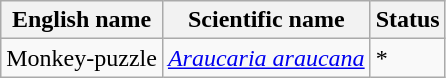<table class="wikitable" |>
<tr>
<th>English name</th>
<th>Scientific name</th>
<th>Status</th>
</tr>
<tr>
<td>Monkey-puzzle</td>
<td><em><a href='#'>Araucaria araucana</a></em></td>
<td>*</td>
</tr>
</table>
